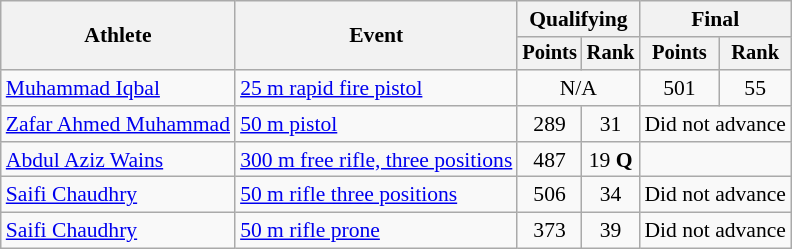<table class=wikitable style=font-size:90%;text-align:center>
<tr>
<th rowspan=2>Athlete</th>
<th rowspan=2>Event</th>
<th colspan=2>Qualifying</th>
<th colspan=2>Final</th>
</tr>
<tr style=font-size:95%>
<th>Points</th>
<th>Rank</th>
<th>Points</th>
<th>Rank</th>
</tr>
<tr>
<td align=left><a href='#'>Muhammad Iqbal</a></td>
<td align=left><a href='#'>25 m rapid fire pistol</a></td>
<td colspan=2>N/A</td>
<td>501</td>
<td>55</td>
</tr>
<tr>
<td align=left><a href='#'>Zafar Ahmed Muhammad</a></td>
<td align=left><a href='#'>50 m pistol</a></td>
<td>289</td>
<td>31</td>
<td colspan=2>Did not advance</td>
</tr>
<tr>
<td align=left><a href='#'>Abdul Aziz Wains</a></td>
<td align=left><a href='#'>300 m free rifle, three positions</a></td>
<td>487</td>
<td>19 <strong>Q</strong></td>
<td colspan=2></td>
</tr>
<tr>
<td align=left><a href='#'>Saifi Chaudhry</a></td>
<td align=left><a href='#'>50 m rifle three positions</a></td>
<td>506</td>
<td>34</td>
<td colspan=2>Did not advance</td>
</tr>
<tr>
<td align=left><a href='#'>Saifi Chaudhry</a></td>
<td align=left><a href='#'>50 m rifle prone</a></td>
<td>373</td>
<td>39</td>
<td colspan=2>Did not advance</td>
</tr>
</table>
